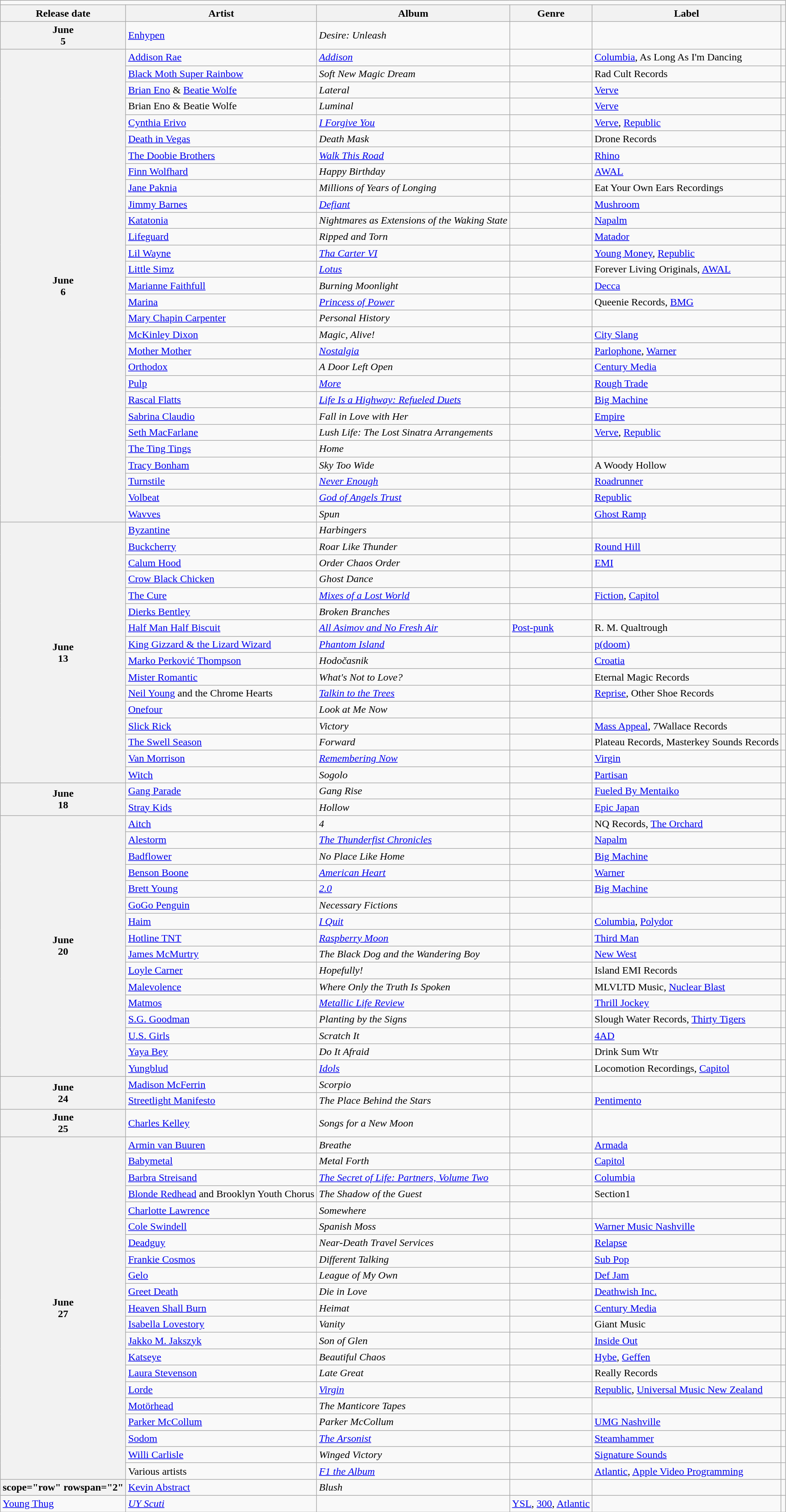<table class="wikitable plainrowheaders">
<tr>
<td colspan="6" style="text-align:center;"></td>
</tr>
<tr>
<th scope="col">Release date</th>
<th scope="col">Artist</th>
<th scope="col">Album</th>
<th scope="col">Genre</th>
<th scope="col">Label</th>
<th scope="col"></th>
</tr>
<tr>
<th scope="row" style="text-align:center;">June<br>5</th>
<td><a href='#'>Enhypen</a></td>
<td><em>Desire: Unleash</em></td>
<td></td>
<td></td>
<td></td>
</tr>
<tr>
<th scope="row" rowspan="29" style="text-align:center;">June<br>6</th>
<td><a href='#'>Addison Rae</a></td>
<td><em><a href='#'>Addison</a></em></td>
<td></td>
<td><a href='#'>Columbia</a>, As Long As I'm Dancing</td>
<td></td>
</tr>
<tr>
<td><a href='#'>Black Moth Super Rainbow</a></td>
<td><em>Soft New Magic Dream</em></td>
<td></td>
<td>Rad Cult Records</td>
<td></td>
</tr>
<tr>
<td><a href='#'>Brian Eno</a> & <a href='#'>Beatie Wolfe</a></td>
<td><em>Lateral</em></td>
<td></td>
<td><a href='#'>Verve</a></td>
<td></td>
</tr>
<tr>
<td>Brian Eno & Beatie Wolfe</td>
<td><em>Luminal</em></td>
<td></td>
<td><a href='#'>Verve</a></td>
<td></td>
</tr>
<tr>
<td><a href='#'>Cynthia Erivo</a></td>
<td><em><a href='#'>I Forgive You</a></em></td>
<td></td>
<td><a href='#'>Verve</a>, <a href='#'>Republic</a></td>
<td></td>
</tr>
<tr>
<td><a href='#'>Death in Vegas</a></td>
<td><em>Death Mask</em></td>
<td></td>
<td>Drone Records</td>
<td></td>
</tr>
<tr>
<td><a href='#'>The Doobie Brothers</a></td>
<td><em><a href='#'>Walk This Road</a></em></td>
<td></td>
<td><a href='#'>Rhino</a></td>
<td></td>
</tr>
<tr>
<td><a href='#'>Finn Wolfhard</a></td>
<td><em>Happy Birthday</em></td>
<td></td>
<td><a href='#'>AWAL</a></td>
<td></td>
</tr>
<tr>
<td><a href='#'>Jane Paknia</a></td>
<td><em>Millions of Years of Longing</em></td>
<td></td>
<td>Eat Your Own Ears Recordings</td>
<td></td>
</tr>
<tr>
<td><a href='#'>Jimmy Barnes</a></td>
<td><em><a href='#'>Defiant</a></em></td>
<td></td>
<td><a href='#'>Mushroom</a></td>
<td></td>
</tr>
<tr>
<td><a href='#'>Katatonia</a></td>
<td><em>Nightmares as Extensions of the Waking State</em></td>
<td></td>
<td><a href='#'>Napalm</a></td>
<td></td>
</tr>
<tr>
<td><a href='#'>Lifeguard</a></td>
<td><em>Ripped and Torn</em></td>
<td></td>
<td><a href='#'>Matador</a></td>
<td></td>
</tr>
<tr>
<td><a href='#'>Lil Wayne</a></td>
<td><em><a href='#'>Tha Carter VI</a></em></td>
<td></td>
<td><a href='#'>Young Money</a>, <a href='#'>Republic</a></td>
<td></td>
</tr>
<tr>
<td><a href='#'>Little Simz</a></td>
<td><em><a href='#'>Lotus</a></em></td>
<td></td>
<td>Forever Living Originals, <a href='#'>AWAL</a></td>
<td></td>
</tr>
<tr>
<td><a href='#'>Marianne Faithfull</a></td>
<td><em>Burning Moonlight</em></td>
<td></td>
<td><a href='#'>Decca</a></td>
<td></td>
</tr>
<tr>
<td><a href='#'>Marina</a></td>
<td><em><a href='#'>Princess of Power</a></em></td>
<td></td>
<td>Queenie Records, <a href='#'>BMG</a></td>
<td></td>
</tr>
<tr>
<td><a href='#'>Mary Chapin Carpenter</a></td>
<td><em>Personal History</em></td>
<td></td>
<td></td>
<td></td>
</tr>
<tr>
<td><a href='#'>McKinley Dixon</a></td>
<td><em>Magic, Alive!</em></td>
<td></td>
<td><a href='#'>City Slang</a></td>
<td></td>
</tr>
<tr>
<td><a href='#'>Mother Mother</a></td>
<td><em><a href='#'>Nostalgia</a></em></td>
<td></td>
<td><a href='#'>Parlophone</a>, <a href='#'>Warner</a></td>
<td></td>
</tr>
<tr>
<td><a href='#'>Orthodox</a></td>
<td><em>A Door Left Open</em></td>
<td></td>
<td><a href='#'>Century Media</a></td>
<td></td>
</tr>
<tr>
<td><a href='#'>Pulp</a></td>
<td><em><a href='#'>More</a></em></td>
<td></td>
<td><a href='#'>Rough Trade</a></td>
<td></td>
</tr>
<tr>
<td><a href='#'>Rascal Flatts</a></td>
<td><em><a href='#'>Life Is a Highway: Refueled Duets</a></em></td>
<td></td>
<td><a href='#'>Big Machine</a></td>
<td></td>
</tr>
<tr>
<td><a href='#'>Sabrina Claudio</a></td>
<td><em>Fall in Love with Her</em></td>
<td></td>
<td><a href='#'>Empire</a></td>
<td></td>
</tr>
<tr>
<td><a href='#'>Seth MacFarlane</a></td>
<td><em>Lush Life: The Lost Sinatra Arrangements</em></td>
<td></td>
<td><a href='#'>Verve</a>, <a href='#'>Republic</a></td>
<td></td>
</tr>
<tr>
<td><a href='#'>The Ting Tings</a></td>
<td><em>Home</em></td>
<td></td>
<td></td>
<td></td>
</tr>
<tr>
<td><a href='#'>Tracy Bonham</a></td>
<td><em>Sky Too Wide</em></td>
<td></td>
<td>A Woody Hollow</td>
<td></td>
</tr>
<tr>
<td><a href='#'>Turnstile</a></td>
<td><em><a href='#'>Never Enough</a></em></td>
<td></td>
<td><a href='#'>Roadrunner</a></td>
<td></td>
</tr>
<tr>
<td><a href='#'>Volbeat</a></td>
<td><em><a href='#'>God of Angels Trust</a></em></td>
<td></td>
<td><a href='#'>Republic</a></td>
<td></td>
</tr>
<tr>
<td><a href='#'>Wavves</a></td>
<td><em>Spun</em></td>
<td></td>
<td><a href='#'>Ghost Ramp</a></td>
<td></td>
</tr>
<tr>
<th scope="row" rowspan="16" style="text-align:center;">June<br>13</th>
<td><a href='#'>Byzantine</a></td>
<td><em>Harbingers</em></td>
<td></td>
<td></td>
<td></td>
</tr>
<tr>
<td><a href='#'>Buckcherry</a></td>
<td><em>Roar Like Thunder</em></td>
<td></td>
<td><a href='#'>Round Hill</a></td>
<td></td>
</tr>
<tr>
<td><a href='#'>Calum Hood</a></td>
<td><em>Order Chaos Order</em></td>
<td></td>
<td><a href='#'>EMI</a></td>
<td></td>
</tr>
<tr>
<td><a href='#'>Crow Black Chicken</a></td>
<td><em>Ghost Dance</em></td>
<td></td>
<td></td>
<td></td>
</tr>
<tr>
<td><a href='#'>The Cure</a></td>
<td><em><a href='#'>Mixes of a Lost World</a></em></td>
<td></td>
<td><a href='#'>Fiction</a>, <a href='#'>Capitol</a></td>
<td></td>
</tr>
<tr>
<td><a href='#'>Dierks Bentley</a></td>
<td><em>Broken Branches</em></td>
<td></td>
<td></td>
<td></td>
</tr>
<tr>
<td><a href='#'>Half Man Half Biscuit</a></td>
<td><em><a href='#'>All Asimov and No Fresh Air</a></em></td>
<td><a href='#'>Post-punk</a></td>
<td>R. M. Qualtrough</td>
<td></td>
</tr>
<tr>
<td><a href='#'>King Gizzard & the Lizard Wizard</a></td>
<td><em><a href='#'>Phantom Island</a></em></td>
<td></td>
<td><a href='#'>p(doom)</a></td>
<td></td>
</tr>
<tr>
<td><a href='#'>Marko Perković Thompson</a></td>
<td><em>Hodočasnik</em></td>
<td></td>
<td><a href='#'>Croatia</a></td>
<td></td>
</tr>
<tr>
<td><a href='#'>Mister Romantic</a></td>
<td><em>What's Not to Love?</em></td>
<td></td>
<td>Eternal Magic Records</td>
<td></td>
</tr>
<tr>
<td><a href='#'>Neil Young</a> and the Chrome Hearts</td>
<td><em><a href='#'>Talkin to the Trees</a></em></td>
<td></td>
<td><a href='#'>Reprise</a>, Other Shoe Records</td>
<td></td>
</tr>
<tr>
<td><a href='#'>Onefour</a></td>
<td><em>Look at Me Now</em></td>
<td></td>
<td></td>
<td></td>
</tr>
<tr>
<td><a href='#'>Slick Rick</a></td>
<td><em>Victory</em></td>
<td></td>
<td><a href='#'>Mass Appeal</a>, 7Wallace Records</td>
<td></td>
</tr>
<tr>
<td><a href='#'>The Swell Season</a></td>
<td><em>Forward</em></td>
<td></td>
<td>Plateau Records, Masterkey Sounds Records</td>
<td></td>
</tr>
<tr>
<td><a href='#'>Van Morrison</a></td>
<td><em><a href='#'>Remembering Now</a></em></td>
<td></td>
<td><a href='#'>Virgin</a></td>
<td></td>
</tr>
<tr>
<td><a href='#'>Witch</a></td>
<td><em>Sogolo</em></td>
<td></td>
<td><a href='#'>Partisan</a></td>
<td></td>
</tr>
<tr>
<th scope="row" rowspan="2" style="text-align:center;">June<br>18</th>
<td><a href='#'>Gang Parade</a></td>
<td><em>Gang Rise</em></td>
<td></td>
<td><a href='#'>Fueled By Mentaiko</a></td>
<td></td>
</tr>
<tr>
<td><a href='#'>Stray Kids</a></td>
<td><em>Hollow</em></td>
<td></td>
<td><a href='#'>Epic Japan</a></td>
<td></td>
</tr>
<tr>
<th scope="row" rowspan="16" style="text-align:center;">June<br>20</th>
<td><a href='#'>Aitch</a></td>
<td><em>4</em></td>
<td></td>
<td>NQ Records, <a href='#'>The Orchard</a></td>
<td></td>
</tr>
<tr>
<td><a href='#'>Alestorm</a></td>
<td><em><a href='#'>The Thunderfist Chronicles</a></em></td>
<td></td>
<td><a href='#'>Napalm</a></td>
<td></td>
</tr>
<tr>
<td><a href='#'>Badflower</a></td>
<td><em>No Place Like Home</em></td>
<td></td>
<td><a href='#'>Big Machine</a></td>
<td></td>
</tr>
<tr>
<td><a href='#'>Benson Boone</a></td>
<td><em><a href='#'>American Heart</a></em></td>
<td></td>
<td><a href='#'>Warner</a></td>
<td></td>
</tr>
<tr>
<td><a href='#'>Brett Young</a></td>
<td><em><a href='#'>2.0</a></em></td>
<td></td>
<td><a href='#'>Big Machine</a></td>
<td></td>
</tr>
<tr>
<td><a href='#'>GoGo Penguin</a></td>
<td><em>Necessary Fictions</em></td>
<td></td>
<td></td>
<td></td>
</tr>
<tr>
<td><a href='#'>Haim</a></td>
<td><em><a href='#'>I Quit</a></em></td>
<td></td>
<td><a href='#'>Columbia</a>, <a href='#'>Polydor</a></td>
<td></td>
</tr>
<tr>
<td><a href='#'>Hotline TNT</a></td>
<td><em><a href='#'>Raspberry Moon</a></em></td>
<td></td>
<td><a href='#'>Third Man</a></td>
<td></td>
</tr>
<tr>
<td><a href='#'>James McMurtry</a></td>
<td><em>The Black Dog and the Wandering Boy</em></td>
<td></td>
<td><a href='#'>New West</a></td>
<td></td>
</tr>
<tr>
<td><a href='#'>Loyle Carner</a></td>
<td><em>Hopefully!</em></td>
<td></td>
<td>Island EMI Records</td>
<td></td>
</tr>
<tr>
<td><a href='#'>Malevolence</a></td>
<td><em>Where Only the Truth Is Spoken</em></td>
<td></td>
<td>MLVLTD Music, <a href='#'>Nuclear Blast</a></td>
<td></td>
</tr>
<tr>
<td><a href='#'>Matmos</a></td>
<td><em><a href='#'>Metallic Life Review</a></em></td>
<td></td>
<td><a href='#'>Thrill Jockey</a></td>
<td></td>
</tr>
<tr>
<td><a href='#'>S.G. Goodman</a></td>
<td><em>Planting by the Signs</em></td>
<td></td>
<td>Slough Water Records, <a href='#'>Thirty Tigers</a></td>
<td></td>
</tr>
<tr>
<td><a href='#'>U.S. Girls</a></td>
<td><em>Scratch It</em></td>
<td></td>
<td><a href='#'>4AD</a></td>
<td></td>
</tr>
<tr>
<td><a href='#'>Yaya Bey</a></td>
<td><em>Do It Afraid</em></td>
<td></td>
<td>Drink Sum Wtr</td>
<td></td>
</tr>
<tr>
<td><a href='#'>Yungblud</a></td>
<td><em><a href='#'>Idols</a></em></td>
<td></td>
<td>Locomotion Recordings, <a href='#'>Capitol</a></td>
<td></td>
</tr>
<tr>
<th scope="row" rowspan="2" style="text-align:center;">June<br>24</th>
<td><a href='#'>Madison McFerrin</a></td>
<td><em>Scorpio</em></td>
<td></td>
<td></td>
<td></td>
</tr>
<tr>
<td><a href='#'>Streetlight Manifesto</a></td>
<td><em>The Place Behind the Stars</em></td>
<td></td>
<td><a href='#'>Pentimento</a></td>
<td></td>
</tr>
<tr>
<th scope="row" style="text-align:center;">June<br>25</th>
<td><a href='#'>Charles Kelley</a></td>
<td><em>Songs for a New Moon</em></td>
<td></td>
<td></td>
<td></td>
</tr>
<tr>
<th scope="row" rowspan="21" style="text-align:center;">June<br>27</th>
<td><a href='#'>Armin van Buuren</a></td>
<td><em>Breathe</em></td>
<td></td>
<td><a href='#'>Armada</a></td>
<td></td>
</tr>
<tr>
<td><a href='#'>Babymetal</a></td>
<td><em>Metal Forth</em></td>
<td></td>
<td><a href='#'>Capitol</a></td>
<td></td>
</tr>
<tr>
<td><a href='#'>Barbra Streisand</a></td>
<td><em><a href='#'>The Secret of Life: Partners, Volume Two</a></em></td>
<td></td>
<td><a href='#'>Columbia</a></td>
<td></td>
</tr>
<tr>
<td><a href='#'>Blonde Redhead</a> and Brooklyn Youth Chorus</td>
<td><em>The Shadow of the Guest</em></td>
<td></td>
<td>Section1</td>
<td></td>
</tr>
<tr>
<td><a href='#'>Charlotte Lawrence</a></td>
<td><em>Somewhere</em></td>
<td></td>
<td></td>
<td></td>
</tr>
<tr>
<td><a href='#'>Cole Swindell</a></td>
<td><em>Spanish Moss</em></td>
<td></td>
<td><a href='#'>Warner Music Nashville</a></td>
<td></td>
</tr>
<tr>
<td><a href='#'>Deadguy</a></td>
<td><em>Near-Death Travel Services</em></td>
<td></td>
<td><a href='#'>Relapse</a></td>
<td></td>
</tr>
<tr>
<td><a href='#'>Frankie Cosmos</a></td>
<td><em>Different Talking</em></td>
<td></td>
<td><a href='#'>Sub Pop</a></td>
<td></td>
</tr>
<tr>
<td><a href='#'>Gelo</a></td>
<td><em>League of My Own</em></td>
<td></td>
<td><a href='#'>Def Jam</a></td>
<td></td>
</tr>
<tr>
<td><a href='#'>Greet Death</a></td>
<td><em>Die in Love</em></td>
<td></td>
<td><a href='#'>Deathwish Inc.</a></td>
<td></td>
</tr>
<tr>
<td><a href='#'>Heaven Shall Burn</a></td>
<td><em>Heimat</em></td>
<td></td>
<td><a href='#'>Century Media</a></td>
<td></td>
</tr>
<tr>
<td><a href='#'>Isabella Lovestory</a></td>
<td><em>Vanity</em></td>
<td></td>
<td>Giant Music</td>
<td></td>
</tr>
<tr>
<td><a href='#'>Jakko M. Jakszyk</a></td>
<td><em>Son of Glen</em></td>
<td></td>
<td><a href='#'>Inside Out</a></td>
<td></td>
</tr>
<tr>
<td><a href='#'>Katseye</a></td>
<td><em>Beautiful Chaos</em></td>
<td></td>
<td><a href='#'>Hybe</a>, <a href='#'>Geffen</a></td>
<td></td>
</tr>
<tr>
<td><a href='#'>Laura Stevenson</a></td>
<td><em>Late Great</em></td>
<td></td>
<td>Really Records</td>
<td></td>
</tr>
<tr>
<td><a href='#'>Lorde</a></td>
<td><em><a href='#'>Virgin</a></em></td>
<td></td>
<td><a href='#'>Republic</a>, <a href='#'>Universal Music New Zealand</a></td>
<td></td>
</tr>
<tr>
<td><a href='#'>Motörhead</a></td>
<td><em>The Manticore Tapes</em></td>
<td></td>
<td></td>
<td></td>
</tr>
<tr>
<td><a href='#'>Parker McCollum</a></td>
<td><em>Parker McCollum</em></td>
<td></td>
<td><a href='#'>UMG Nashville</a></td>
<td></td>
</tr>
<tr>
<td><a href='#'>Sodom</a></td>
<td><em><a href='#'>The Arsonist</a></em></td>
<td></td>
<td><a href='#'>Steamhammer</a></td>
<td></td>
</tr>
<tr>
<td><a href='#'>Willi Carlisle</a></td>
<td><em>Winged Victory</em></td>
<td></td>
<td><a href='#'>Signature Sounds</a></td>
<td></td>
</tr>
<tr>
<td>Various artists</td>
<td><em><a href='#'>F1 the Album</a></em></td>
<td></td>
<td><a href='#'>Atlantic</a>, <a href='#'>Apple Video Programming</a></td>
<td></td>
</tr>
<tr>
<th>scope="row" rowspan="2" </th>
<td><a href='#'>Kevin Abstract</a></td>
<td><em>Blush</em></td>
<td></td>
<td></td>
<td></td>
</tr>
<tr>
<td><a href='#'>Young Thug</a></td>
<td><em><a href='#'>UY Scuti</a></em></td>
<td></td>
<td><a href='#'>YSL</a>, <a href='#'>300</a>, <a href='#'>Atlantic</a></td>
<td></td>
</tr>
</table>
